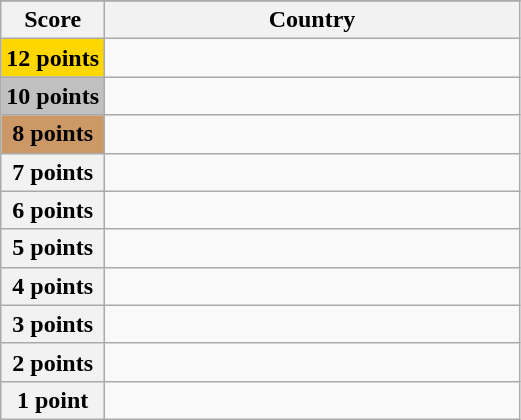<table class="wikitable">
<tr>
</tr>
<tr>
<th scope="col" width="20%">Score</th>
<th scope="col">Country</th>
</tr>
<tr>
<th scope="row" style="background:gold">12 points</th>
<td></td>
</tr>
<tr>
<th scope="row" style="background:silver">10 points</th>
<td></td>
</tr>
<tr>
<th scope="row" style="background:#CC9966">8 points</th>
<td></td>
</tr>
<tr>
<th scope="row">7 points</th>
<td></td>
</tr>
<tr>
<th scope="row">6 points</th>
<td></td>
</tr>
<tr>
<th scope="row">5 points</th>
<td></td>
</tr>
<tr>
<th scope="row">4 points</th>
<td></td>
</tr>
<tr>
<th scope="row">3 points</th>
<td></td>
</tr>
<tr>
<th scope="row">2 points</th>
<td></td>
</tr>
<tr>
<th scope="row">1 point</th>
<td></td>
</tr>
</table>
